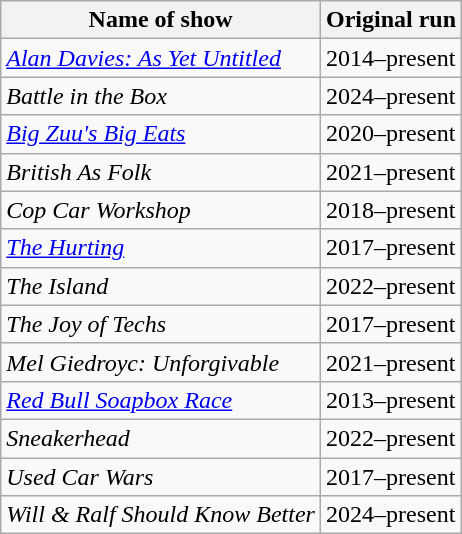<table class="wikitable sortable">
<tr>
<th>Name of show</th>
<th>Original run</th>
</tr>
<tr>
<td><em><a href='#'>Alan Davies: As Yet Untitled</a></em></td>
<td>2014–present</td>
</tr>
<tr>
<td><em>Battle in the Box</em></td>
<td>2024–present</td>
</tr>
<tr>
<td><em><a href='#'>Big Zuu's Big Eats</a></em></td>
<td>2020–present</td>
</tr>
<tr>
<td><em>British As Folk</em></td>
<td>2021–present</td>
</tr>
<tr>
<td><em>Cop Car Workshop</em></td>
<td>2018–present</td>
</tr>
<tr>
<td><em><a href='#'>The Hurting</a></em></td>
<td>2017–present</td>
</tr>
<tr>
<td><em>The Island</em></td>
<td>2022–present</td>
</tr>
<tr>
<td><em>The Joy of Techs</em></td>
<td>2017–present</td>
</tr>
<tr>
<td><em>Mel Giedroyc: Unforgivable</em></td>
<td>2021–present</td>
</tr>
<tr>
<td><em><a href='#'>Red Bull Soapbox Race</a></em></td>
<td>2013–present</td>
</tr>
<tr>
<td><em>Sneakerhead</em></td>
<td>2022–present</td>
</tr>
<tr>
<td><em>Used Car Wars</em></td>
<td>2017–present</td>
</tr>
<tr>
<td><em>Will & Ralf Should Know Better</em></td>
<td>2024–present</td>
</tr>
</table>
